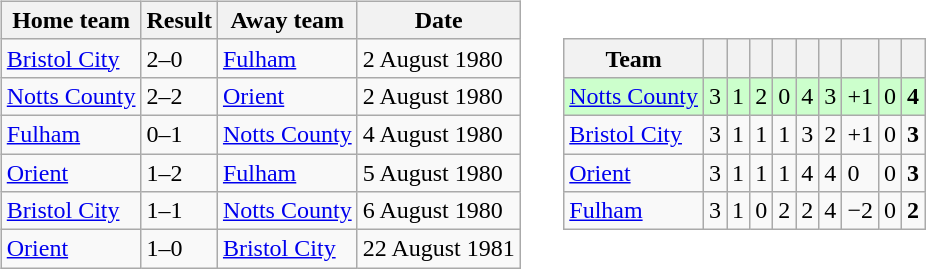<table>
<tr>
<td><br><table class="wikitable">
<tr>
<th>Home team</th>
<th>Result</th>
<th>Away team</th>
<th>Date</th>
</tr>
<tr>
<td><a href='#'>Bristol City</a></td>
<td>2–0</td>
<td><a href='#'>Fulham</a></td>
<td>2 August 1980</td>
</tr>
<tr>
<td><a href='#'>Notts County</a></td>
<td>2–2</td>
<td><a href='#'>Orient</a></td>
<td>2 August 1980</td>
</tr>
<tr>
<td><a href='#'>Fulham</a></td>
<td>0–1</td>
<td><a href='#'>Notts County</a></td>
<td>4 August 1980</td>
</tr>
<tr>
<td><a href='#'>Orient</a></td>
<td>1–2</td>
<td><a href='#'>Fulham</a></td>
<td>5 August 1980</td>
</tr>
<tr>
<td><a href='#'>Bristol City</a></td>
<td>1–1</td>
<td><a href='#'>Notts County</a></td>
<td>6 August 1980</td>
</tr>
<tr>
<td><a href='#'>Orient</a></td>
<td>1–0</td>
<td><a href='#'>Bristol City</a></td>
<td>22 August 1981</td>
</tr>
</table>
</td>
<td> </td>
<td><br><table class="wikitable">
<tr>
<th>Team</th>
<th></th>
<th></th>
<th></th>
<th></th>
<th></th>
<th></th>
<th></th>
<th></th>
<th></th>
</tr>
<tr bgcolor="#ccffcc">
<td><a href='#'>Notts County</a></td>
<td>3</td>
<td>1</td>
<td>2</td>
<td>0</td>
<td>4</td>
<td>3</td>
<td>+1</td>
<td>0</td>
<td><strong>4</strong></td>
</tr>
<tr>
<td><a href='#'>Bristol City</a></td>
<td>3</td>
<td>1</td>
<td>1</td>
<td>1</td>
<td>3</td>
<td>2</td>
<td>+1</td>
<td>0</td>
<td><strong>3</strong></td>
</tr>
<tr>
<td><a href='#'>Orient</a></td>
<td>3</td>
<td>1</td>
<td>1</td>
<td>1</td>
<td>4</td>
<td>4</td>
<td>0</td>
<td>0</td>
<td><strong>3</strong></td>
</tr>
<tr>
<td><a href='#'>Fulham</a></td>
<td>3</td>
<td>1</td>
<td>0</td>
<td>2</td>
<td>2</td>
<td>4</td>
<td>−2</td>
<td>0</td>
<td><strong>2</strong></td>
</tr>
</table>
</td>
</tr>
</table>
